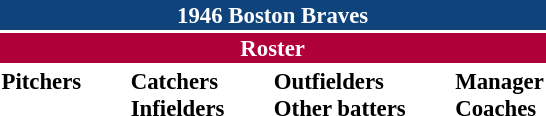<table class="toccolours" style="font-size: 95%;">
<tr>
<th colspan="10" style="background-color: #0f437c; color: white; text-align: center;">1946 Boston Braves</th>
</tr>
<tr>
<td colspan="10" style="background-color: #af0039; color: white; text-align: center;"><strong>Roster</strong></td>
</tr>
<tr>
<td valign="top"><strong>Pitchers</strong><br>


















</td>
<td width="25px"></td>
<td valign="top"><strong>Catchers</strong><br>





<strong>Infielders</strong>











</td>
<td width="25px"></td>
<td valign="top"><strong>Outfielders</strong><br>







<strong>Other batters</strong>

</td>
<td width="25px"></td>
<td valign="top"><strong>Manager</strong><br>
<strong>Coaches</strong>


</td>
</tr>
</table>
